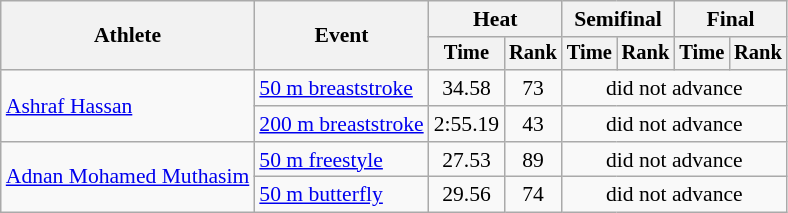<table class=wikitable style="font-size:90%">
<tr>
<th rowspan="2">Athlete</th>
<th rowspan="2">Event</th>
<th colspan="2">Heat</th>
<th colspan="2">Semifinal</th>
<th colspan="2">Final</th>
</tr>
<tr style="font-size:95%">
<th>Time</th>
<th>Rank</th>
<th>Time</th>
<th>Rank</th>
<th>Time</th>
<th>Rank</th>
</tr>
<tr align=center>
<td align=left rowspan=2><a href='#'>Ashraf Hassan</a></td>
<td align=left><a href='#'>50 m breaststroke</a></td>
<td>34.58</td>
<td>73</td>
<td colspan=4>did not advance</td>
</tr>
<tr align=center>
<td align=left><a href='#'>200 m breaststroke</a></td>
<td>2:55.19</td>
<td>43</td>
<td colspan=4>did not advance</td>
</tr>
<tr align=center>
<td align=left rowspan=2><a href='#'>Adnan Mohamed Muthasim</a></td>
<td align=left><a href='#'>50 m freestyle</a></td>
<td>27.53</td>
<td>89</td>
<td colspan=4>did not advance</td>
</tr>
<tr align=center>
<td align=left><a href='#'>50 m butterfly</a></td>
<td>29.56</td>
<td>74</td>
<td colspan=4>did not advance</td>
</tr>
</table>
